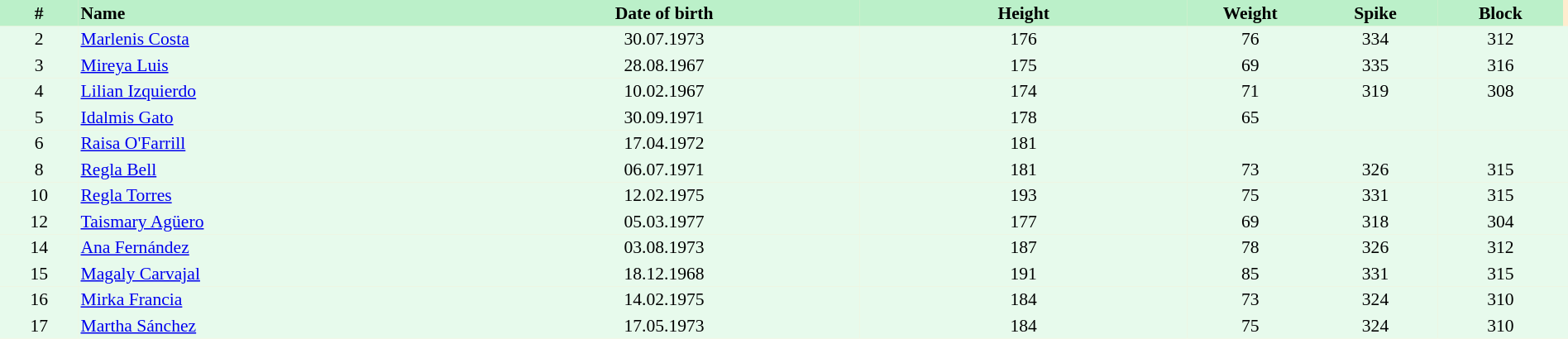<table border=0 cellpadding=2 cellspacing=0  |- bgcolor=#FFECCE style="text-align:center; font-size:90%;" width=100%>
<tr bgcolor=#BBF0C9>
<th width=5%>#</th>
<th width=25% align=left>Name</th>
<th width=25%>Date of birth</th>
<th width=21%>Height</th>
<th width=8%>Weight</th>
<th width=8%>Spike</th>
<th width=8%>Block</th>
</tr>
<tr bgcolor=#E7FAEC>
<td>2</td>
<td align=left><a href='#'>Marlenis Costa</a></td>
<td>30.07.1973</td>
<td>176</td>
<td>76</td>
<td>334</td>
<td>312</td>
<td></td>
</tr>
<tr bgcolor=#E7FAEC>
<td>3</td>
<td align=left><a href='#'>Mireya Luis</a></td>
<td>28.08.1967</td>
<td>175</td>
<td>69</td>
<td>335</td>
<td>316</td>
<td></td>
</tr>
<tr bgcolor=#E7FAEC>
<td>4</td>
<td align=left><a href='#'>Lilian Izquierdo</a></td>
<td>10.02.1967</td>
<td>174</td>
<td>71</td>
<td>319</td>
<td>308</td>
<td></td>
</tr>
<tr bgcolor=#E7FAEC>
<td>5</td>
<td align=left><a href='#'>Idalmis Gato</a></td>
<td>30.09.1971</td>
<td>178</td>
<td>65</td>
<td></td>
<td></td>
<td></td>
</tr>
<tr bgcolor=#E7FAEC>
<td>6</td>
<td align=left><a href='#'>Raisa O'Farrill</a></td>
<td>17.04.1972</td>
<td>181</td>
<td></td>
<td></td>
<td></td>
<td></td>
</tr>
<tr bgcolor=#E7FAEC>
<td>8</td>
<td align=left><a href='#'>Regla Bell</a></td>
<td>06.07.1971</td>
<td>181</td>
<td>73</td>
<td>326</td>
<td>315</td>
<td></td>
</tr>
<tr bgcolor=#E7FAEC>
<td>10</td>
<td align=left><a href='#'>Regla Torres</a></td>
<td>12.02.1975</td>
<td>193</td>
<td>75</td>
<td>331</td>
<td>315</td>
<td></td>
</tr>
<tr bgcolor=#E7FAEC>
<td>12</td>
<td align=left><a href='#'>Taismary Agüero</a></td>
<td>05.03.1977</td>
<td>177</td>
<td>69</td>
<td>318</td>
<td>304</td>
<td></td>
</tr>
<tr bgcolor=#E7FAEC>
<td>14</td>
<td align=left><a href='#'>Ana Fernández</a></td>
<td>03.08.1973</td>
<td>187</td>
<td>78</td>
<td>326</td>
<td>312</td>
<td></td>
</tr>
<tr bgcolor=#E7FAEC>
<td>15</td>
<td align=left><a href='#'>Magaly Carvajal</a></td>
<td>18.12.1968</td>
<td>191</td>
<td>85</td>
<td>331</td>
<td>315</td>
<td></td>
</tr>
<tr bgcolor=#E7FAEC>
<td>16</td>
<td align=left><a href='#'>Mirka Francia</a></td>
<td>14.02.1975</td>
<td>184</td>
<td>73</td>
<td>324</td>
<td>310</td>
<td></td>
</tr>
<tr bgcolor=#E7FAEC>
<td>17</td>
<td align=left><a href='#'>Martha Sánchez</a></td>
<td>17.05.1973</td>
<td>184</td>
<td>75</td>
<td>324</td>
<td>310</td>
<td></td>
</tr>
</table>
